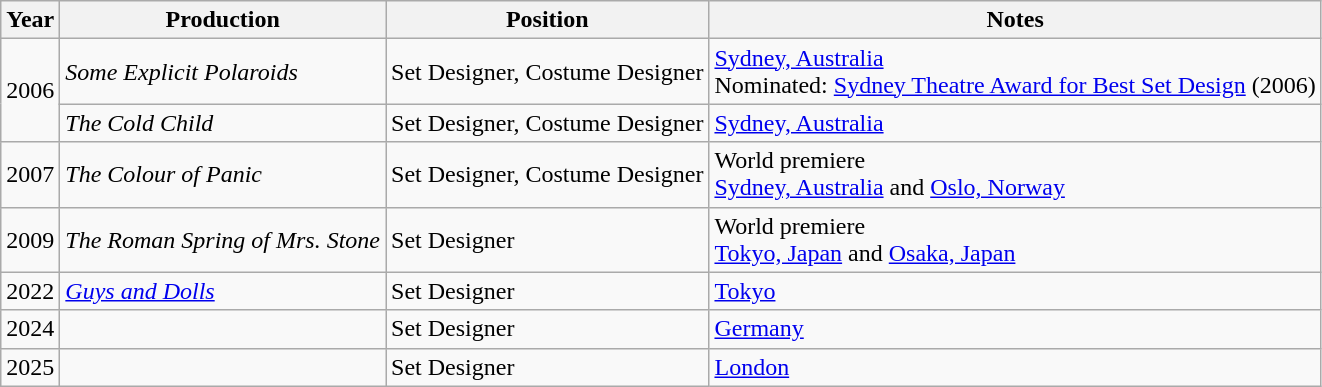<table class="wikitable">
<tr>
<th>Year</th>
<th>Production</th>
<th>Position</th>
<th>Notes</th>
</tr>
<tr>
<td rowspan="2">2006</td>
<td><em>Some Explicit Polaroids</em></td>
<td>Set Designer, Costume Designer</td>
<td><a href='#'>Sydney, Australia</a><br>Nominated: <a href='#'>Sydney Theatre Award for Best Set Design</a> (2006)</td>
</tr>
<tr>
<td><em>The Cold Child</em></td>
<td>Set Designer, Costume Designer</td>
<td><a href='#'>Sydney, Australia</a></td>
</tr>
<tr>
<td>2007</td>
<td><em>The Colour of Panic</em></td>
<td>Set Designer, Costume Designer</td>
<td>World premiere<br><a href='#'>Sydney, Australia</a> and <a href='#'>Oslo, Norway</a></td>
</tr>
<tr>
<td>2009</td>
<td><em>The Roman Spring of Mrs. Stone</em></td>
<td>Set Designer</td>
<td>World premiere<br><a href='#'>Tokyo, Japan</a> and <a href='#'>Osaka, Japan</a></td>
</tr>
<tr>
<td>2022</td>
<td><em><a href='#'>Guys and Dolls</a></em></td>
<td>Set Designer</td>
<td><a href='#'>Tokyo</a></td>
</tr>
<tr>
<td>2024</td>
<td><em></em></td>
<td>Set Designer</td>
<td><a href='#'>Germany</a></td>
</tr>
<tr>
<td>2025</td>
<td></td>
<td>Set Designer</td>
<td><a href='#'>London</a></td>
</tr>
</table>
